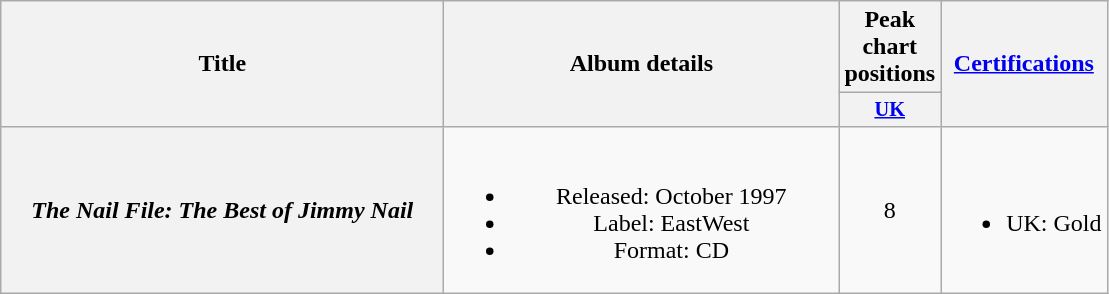<table class="wikitable plainrowheaders" style="text-align:center;" border="1">
<tr>
<th scope="col" rowspan="2" style="width:18em;">Title</th>
<th scope="col" rowspan="2" style="width:16em;">Album details</th>
<th scope="col" colspan="1">Peak chart positions</th>
<th scope="col" rowspan="2"><a href='#'>Certifications</a></th>
</tr>
<tr>
<th scope="col" style="width:3em;font-size:85%;"><a href='#'>UK</a><br></th>
</tr>
<tr>
<th scope="row"><em>The Nail File: The Best of Jimmy Nail</em></th>
<td><br><ul><li>Released: October 1997</li><li>Label: EastWest</li><li>Format: CD</li></ul></td>
<td>8</td>
<td><br><ul><li>UK: Gold</li></ul></td>
</tr>
</table>
